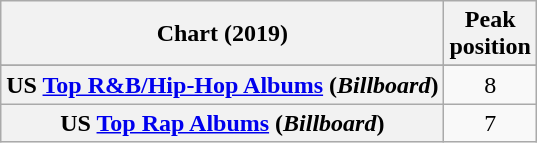<table class="wikitable sortable plainrowheaders" style="text-align:center">
<tr>
<th scope="col">Chart (2019)</th>
<th scope="col">Peak<br>position</th>
</tr>
<tr>
</tr>
<tr>
</tr>
<tr>
<th scope="row">US <a href='#'>Top R&B/Hip-Hop Albums</a> (<em>Billboard</em>)</th>
<td>8</td>
</tr>
<tr>
<th scope="row">US <a href='#'>Top Rap Albums</a> (<em>Billboard</em>)</th>
<td>7</td>
</tr>
</table>
